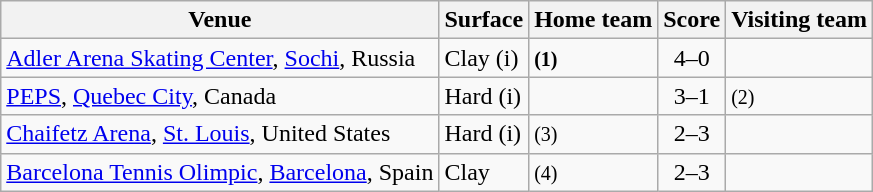<table class=wikitable style="border:1px solid #AAAAAA;">
<tr>
<th>Venue</th>
<th>Surface</th>
<th>Home team</th>
<th>Score</th>
<th>Visiting team</th>
</tr>
<tr>
<td><a href='#'>Adler Arena Skating Center</a>, <a href='#'>Sochi</a>, Russia</td>
<td>Clay (i)</td>
<td><strong> <small> (1) </small></strong></td>
<td align=center>4–0</td>
<td></td>
</tr>
<tr>
<td><a href='#'>PEPS</a>, <a href='#'>Quebec City</a>, Canada</td>
<td>Hard (i)</td>
<td><strong> </strong></td>
<td align=center>3–1</td>
<td> <small> (2) </small></td>
</tr>
<tr>
<td><a href='#'>Chaifetz Arena</a>, <a href='#'>St. Louis</a>, United States</td>
<td>Hard (i)</td>
<td> <small> (3) </small></td>
<td align=center>2–3</td>
<td><strong></strong></td>
</tr>
<tr>
<td><a href='#'>Barcelona Tennis Olimpic</a>, <a href='#'>Barcelona</a>, Spain</td>
<td>Clay</td>
<td> <small> (4) </small></td>
<td align=center>2–3</td>
<td><strong></strong></td>
</tr>
</table>
